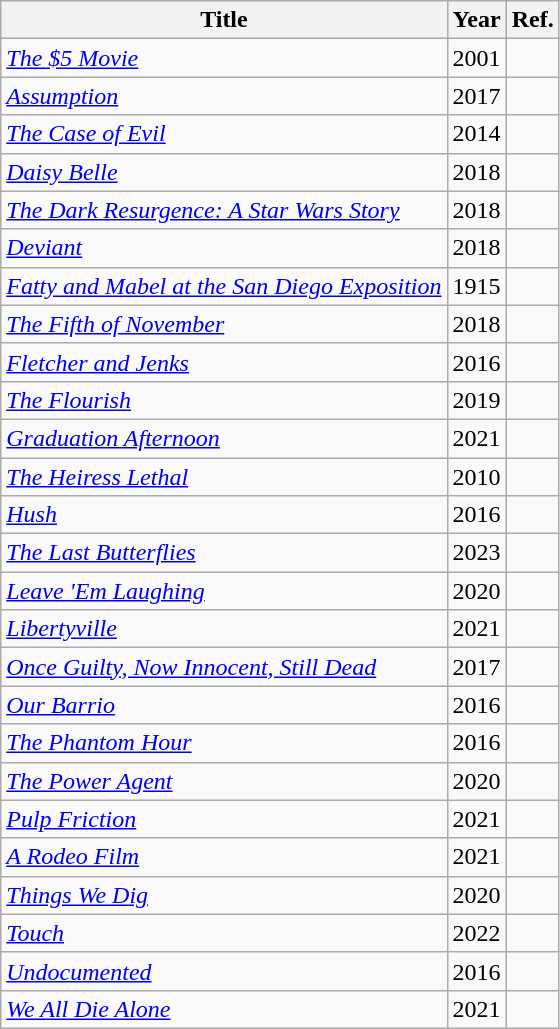<table class="wikitable sortable">
<tr>
<th>Title</th>
<th>Year</th>
<th>Ref.</th>
</tr>
<tr>
<td><em><a href='#'>The $5 Movie</a></em></td>
<td>2001</td>
<td></td>
</tr>
<tr>
<td><a href='#'><em>Assumption</em></a></td>
<td>2017</td>
<td></td>
</tr>
<tr>
<td><em><a href='#'>The Case of Evil</a></em></td>
<td>2014</td>
<td></td>
</tr>
<tr>
<td><a href='#'><em>Daisy Belle</em></a></td>
<td>2018</td>
<td></td>
</tr>
<tr>
<td><em><a href='#'>The Dark Resurgence: A Star Wars Story</a></em></td>
<td>2018</td>
<td></td>
</tr>
<tr>
<td><em><a href='#'>Deviant</a></em></td>
<td>2018</td>
<td></td>
</tr>
<tr>
<td><em><a href='#'>Fatty and Mabel at the San Diego Exposition</a></em></td>
<td>1915</td>
<td></td>
</tr>
<tr>
<td><em><a href='#'>The Fifth of November</a></em></td>
<td>2018</td>
<td></td>
</tr>
<tr>
<td><em><a href='#'>Fletcher and Jenks</a></em></td>
<td>2016</td>
<td></td>
</tr>
<tr>
<td><em><a href='#'>The Flourish</a></em></td>
<td>2019</td>
<td></td>
</tr>
<tr>
<td><a href='#'><em>Graduation Afternoon</em></a></td>
<td>2021</td>
<td></td>
</tr>
<tr>
<td><em><a href='#'>The Heiress Lethal</a></em></td>
<td>2010</td>
<td></td>
</tr>
<tr>
<td><em><a href='#'>Hush</a></em></td>
<td>2016</td>
<td></td>
</tr>
<tr>
<td><em><a href='#'>The Last Butterflies</a></em></td>
<td>2023</td>
<td></td>
</tr>
<tr>
<td><a href='#'><em>Leave 'Em Laughing</em></a></td>
<td>2020</td>
<td></td>
</tr>
<tr>
<td><a href='#'><em>Libertyville</em></a></td>
<td>2021</td>
<td></td>
</tr>
<tr>
<td><em><a href='#'>Once Guilty, Now Innocent, Still Dead</a></em></td>
<td>2017</td>
<td></td>
</tr>
<tr>
<td><em><a href='#'>Our Barrio</a></em></td>
<td>2016</td>
<td></td>
</tr>
<tr>
<td><em><a href='#'>The Phantom Hour</a></em></td>
<td>2016</td>
<td></td>
</tr>
<tr>
<td><em><a href='#'>The Power Agent</a></em></td>
<td>2020</td>
<td></td>
</tr>
<tr>
<td><a href='#'><em>Pulp Friction</em></a></td>
<td>2021</td>
<td></td>
</tr>
<tr>
<td><em><a href='#'>A Rodeo Film</a></em></td>
<td>2021</td>
<td></td>
</tr>
<tr>
<td><em><a href='#'>Things We Dig</a></em></td>
<td>2020</td>
<td></td>
</tr>
<tr>
<td><em><a href='#'>Touch</a></em></td>
<td>2022</td>
<td></td>
</tr>
<tr>
<td><a href='#'><em>Undocumented</em></a></td>
<td>2016</td>
<td></td>
</tr>
<tr>
<td><em><a href='#'>We All Die Alone</a></em></td>
<td>2021</td>
<td></td>
</tr>
</table>
